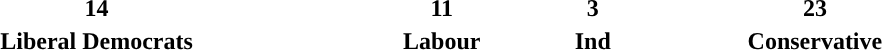<table style="width:60%; text-align:center;">
<tr style="colour:white;">
<td style="background:"><strong>14</strong></td>
<td style="background:"><strong>11</strong></td>
<td style="background:"><strong>3</strong></td>
<td style="background:"><strong>23</strong></td>
</tr>
<tr>
<td><span><strong>Liberal Democrats</strong></span></td>
<td><span><strong>Labour</strong></span></td>
<td><span><strong>Ind</strong></span></td>
<td><span><strong>Conservative</strong></span></td>
</tr>
</table>
